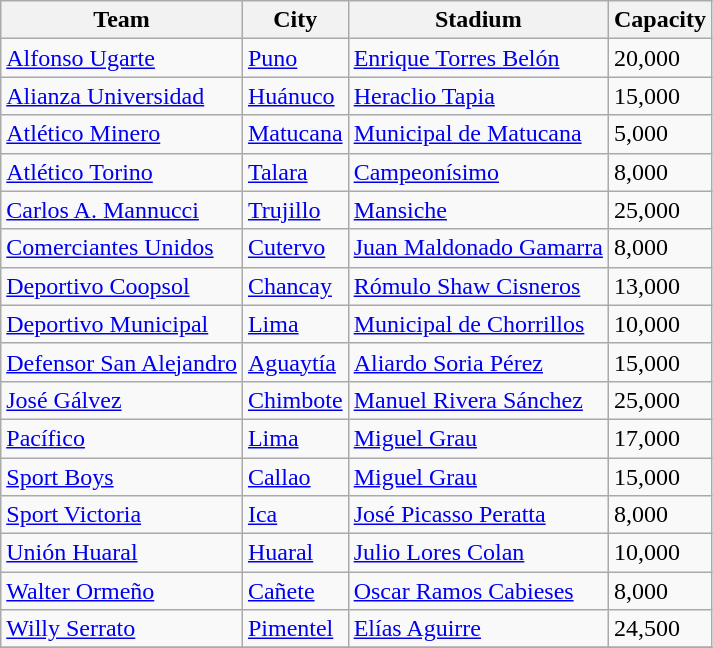<table class="wikitable sortable">
<tr>
<th>Team</th>
<th>City</th>
<th>Stadium</th>
<th>Capacity</th>
</tr>
<tr>
<td><a href='#'>Alfonso Ugarte</a></td>
<td><a href='#'>Puno</a></td>
<td><a href='#'>Enrique Torres Belón</a></td>
<td>20,000</td>
</tr>
<tr>
<td><a href='#'>Alianza Universidad</a></td>
<td><a href='#'>Huánuco</a></td>
<td><a href='#'>Heraclio Tapia</a></td>
<td>15,000</td>
</tr>
<tr>
<td><a href='#'>Atlético Minero</a></td>
<td><a href='#'>Matucana</a></td>
<td><a href='#'>Municipal de Matucana</a></td>
<td>5,000</td>
</tr>
<tr>
<td><a href='#'>Atlético Torino</a></td>
<td><a href='#'>Talara</a></td>
<td><a href='#'>Campeonísimo</a></td>
<td>8,000</td>
</tr>
<tr>
<td><a href='#'>Carlos A. Mannucci</a></td>
<td><a href='#'>Trujillo</a></td>
<td><a href='#'>Mansiche</a></td>
<td>25,000</td>
</tr>
<tr>
<td><a href='#'>Comerciantes Unidos</a></td>
<td><a href='#'>Cutervo</a></td>
<td><a href='#'>Juan Maldonado Gamarra</a></td>
<td>8,000</td>
</tr>
<tr>
<td><a href='#'>Deportivo Coopsol</a></td>
<td><a href='#'>Chancay</a></td>
<td><a href='#'>Rómulo Shaw Cisneros</a></td>
<td>13,000</td>
</tr>
<tr>
<td><a href='#'>Deportivo Municipal</a></td>
<td><a href='#'>Lima</a></td>
<td><a href='#'>Municipal de Chorrillos</a></td>
<td>10,000</td>
</tr>
<tr>
<td><a href='#'>Defensor San Alejandro</a></td>
<td><a href='#'>Aguaytía</a></td>
<td><a href='#'>Aliardo Soria Pérez</a></td>
<td>15,000</td>
</tr>
<tr>
<td><a href='#'>José Gálvez</a></td>
<td><a href='#'>Chimbote</a></td>
<td><a href='#'>Manuel Rivera Sánchez</a></td>
<td>25,000</td>
</tr>
<tr>
<td><a href='#'>Pacífico</a></td>
<td><a href='#'>Lima</a></td>
<td><a href='#'>Miguel Grau</a></td>
<td>17,000</td>
</tr>
<tr>
<td><a href='#'>Sport Boys</a></td>
<td><a href='#'>Callao</a></td>
<td><a href='#'>Miguel Grau</a></td>
<td>15,000</td>
</tr>
<tr>
<td><a href='#'>Sport Victoria</a></td>
<td><a href='#'>Ica</a></td>
<td><a href='#'>José Picasso Peratta</a></td>
<td>8,000</td>
</tr>
<tr>
<td><a href='#'>Unión Huaral</a></td>
<td><a href='#'>Huaral</a></td>
<td><a href='#'>Julio Lores Colan</a></td>
<td>10,000</td>
</tr>
<tr>
<td><a href='#'>Walter Ormeño</a></td>
<td><a href='#'>Cañete</a></td>
<td><a href='#'>Oscar Ramos Cabieses</a></td>
<td>8,000</td>
</tr>
<tr>
<td><a href='#'>Willy Serrato</a></td>
<td><a href='#'>Pimentel</a></td>
<td><a href='#'>Elías Aguirre</a></td>
<td>24,500</td>
</tr>
<tr>
</tr>
</table>
